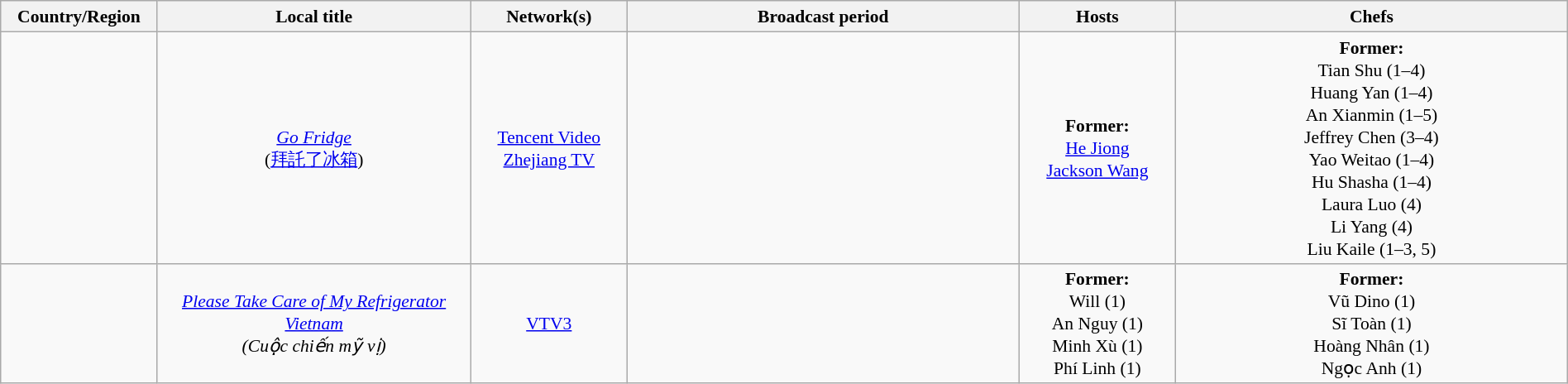<table class="wikitable" style="text-align:center; font-size:90%; line-height:18px; width:100%;">
<tr>
<th width="10%">Country/Region</th>
<th width="20%">Local title</th>
<th width="10%">Network(s)</th>
<th width="25%">Broadcast period</th>
<th width="10%">Hosts</th>
<th width="35%">Chefs</th>
</tr>
<tr>
<td></td>
<td><em><a href='#'>Go Fridge</a></em><br>(<a href='#'>拜託了冰箱</a>)</td>
<td><a href='#'>Tencent Video</a><br><a href='#'>Zhejiang TV</a></td>
<td></td>
<td><strong>Former:</strong><br><a href='#'>He Jiong</a><br> <a href='#'>Jackson Wang</a></td>
<td><strong>Former:</strong><br>Tian Shu (1–4)<br>Huang Yan (1–4)<br>An Xianmin (1–5)<br> Jeffrey Chen (3–4)<br>Yao Weitao (1–4)<br>Hu Shasha (1–4)<br>Laura Luo (4)<br>Li Yang (4)<br>Liu Kaile (1–3, 5)</td>
</tr>
<tr>
<td></td>
<td><em><a href='#'>Please Take Care of My Refrigerator Vietnam</a></em><br><em>(Cuộc chiến mỹ vị)</em></td>
<td><a href='#'>VTV3</a></td>
<td></td>
<td><strong>Former:</strong><br> Will (1)<br>An Nguy (1)<br>Minh Xù (1)<br>Phí Linh (1)</td>
<td><strong>Former:</strong><br> Vũ Dino (1)<br>Sĩ Toàn (1)<br>Hoàng Nhân (1)<br>Ngọc Anh (1)</td>
</tr>
</table>
